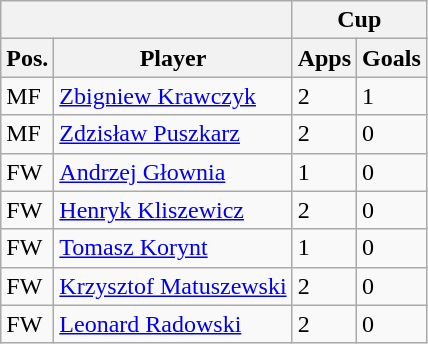<table class="wikitable" style="display: inline-table;">
<tr>
<th colspan="2"></th>
<th colspan="2">Cup</th>
</tr>
<tr>
<th>Pos.</th>
<th>Player</th>
<th>Apps</th>
<th>Goals</th>
</tr>
<tr>
<td>MF</td>
<td><a href='#'>Zbigniew Krawczyk</a></td>
<td>2</td>
<td>1</td>
</tr>
<tr>
<td>MF</td>
<td><a href='#'>Zdzisław Puszkarz</a></td>
<td>2</td>
<td>0</td>
</tr>
<tr>
<td>FW</td>
<td><a href='#'>Andrzej Głownia</a></td>
<td>1</td>
<td>0</td>
</tr>
<tr>
<td>FW</td>
<td><a href='#'>Henryk Kliszewicz</a></td>
<td>2</td>
<td>0</td>
</tr>
<tr>
<td>FW</td>
<td><a href='#'>Tomasz Korynt</a></td>
<td>1</td>
<td>0</td>
</tr>
<tr>
<td>FW</td>
<td><a href='#'>Krzysztof Matuszewski</a></td>
<td>2</td>
<td>0</td>
</tr>
<tr>
<td>FW</td>
<td><a href='#'>Leonard Radowski</a></td>
<td>2</td>
<td>0</td>
</tr>
</table>
